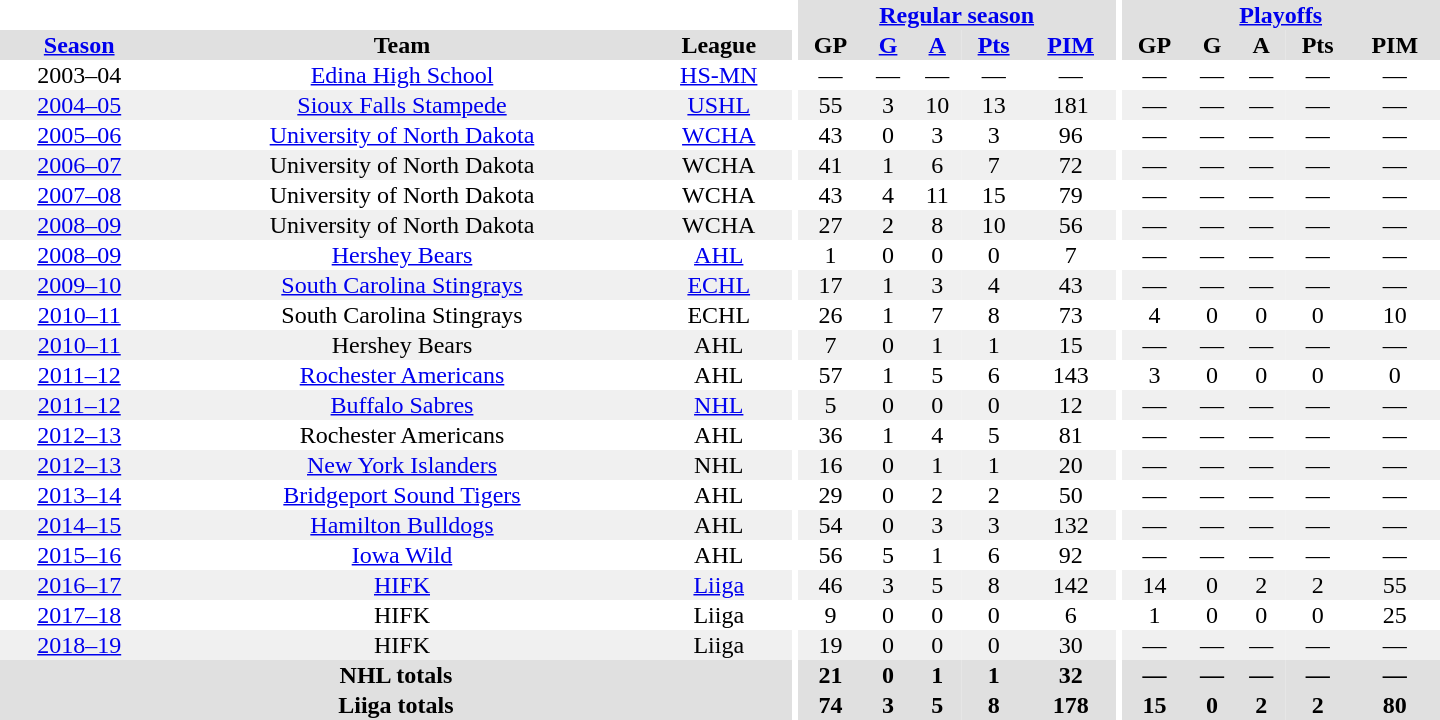<table border="0" cellpadding="1" cellspacing="0" style="text-align:center; width:60em">
<tr bgcolor="#e0e0e0">
<th colspan="3" bgcolor="#ffffff"></th>
<th rowspan="100" bgcolor="#ffffff"></th>
<th colspan="5"><a href='#'>Regular season</a></th>
<th rowspan="100" bgcolor="#ffffff"></th>
<th colspan="5"><a href='#'>Playoffs</a></th>
</tr>
<tr bgcolor="#e0e0e0">
<th><a href='#'>Season</a></th>
<th>Team</th>
<th>League</th>
<th>GP</th>
<th><a href='#'>G</a></th>
<th><a href='#'>A</a></th>
<th><a href='#'>Pts</a></th>
<th><a href='#'>PIM</a></th>
<th>GP</th>
<th>G</th>
<th>A</th>
<th>Pts</th>
<th>PIM</th>
</tr>
<tr>
<td>2003–04</td>
<td><a href='#'>Edina High School</a></td>
<td><a href='#'>HS-MN</a></td>
<td>—</td>
<td>—</td>
<td>—</td>
<td>—</td>
<td>—</td>
<td>—</td>
<td>—</td>
<td>—</td>
<td>—</td>
<td>—</td>
</tr>
<tr bgcolor="#f0f0f0">
<td><a href='#'>2004–05</a></td>
<td><a href='#'>Sioux Falls Stampede</a></td>
<td><a href='#'>USHL</a></td>
<td>55</td>
<td>3</td>
<td>10</td>
<td>13</td>
<td>181</td>
<td>—</td>
<td>—</td>
<td>—</td>
<td>—</td>
<td>—</td>
</tr>
<tr>
<td><a href='#'>2005–06</a></td>
<td><a href='#'>University of North Dakota</a></td>
<td><a href='#'>WCHA</a></td>
<td>43</td>
<td>0</td>
<td>3</td>
<td>3</td>
<td>96</td>
<td>—</td>
<td>—</td>
<td>—</td>
<td>—</td>
<td>—</td>
</tr>
<tr bgcolor="#f0f0f0">
<td><a href='#'>2006–07</a></td>
<td>University of North Dakota</td>
<td>WCHA</td>
<td>41</td>
<td>1</td>
<td>6</td>
<td>7</td>
<td>72</td>
<td>—</td>
<td>—</td>
<td>—</td>
<td>—</td>
<td>—</td>
</tr>
<tr>
<td><a href='#'>2007–08</a></td>
<td>University of North Dakota</td>
<td>WCHA</td>
<td>43</td>
<td>4</td>
<td>11</td>
<td>15</td>
<td>79</td>
<td>—</td>
<td>—</td>
<td>—</td>
<td>—</td>
<td>—</td>
</tr>
<tr bgcolor="#f0f0f0">
<td><a href='#'>2008–09</a></td>
<td>University of North Dakota</td>
<td>WCHA</td>
<td>27</td>
<td>2</td>
<td>8</td>
<td>10</td>
<td>56</td>
<td>—</td>
<td>—</td>
<td>—</td>
<td>—</td>
<td>—</td>
</tr>
<tr>
<td><a href='#'>2008–09</a></td>
<td><a href='#'>Hershey Bears</a></td>
<td><a href='#'>AHL</a></td>
<td>1</td>
<td>0</td>
<td>0</td>
<td>0</td>
<td>7</td>
<td>—</td>
<td>—</td>
<td>—</td>
<td>—</td>
<td>—</td>
</tr>
<tr bgcolor="#f0f0f0">
<td><a href='#'>2009–10</a></td>
<td><a href='#'>South Carolina Stingrays</a></td>
<td><a href='#'>ECHL</a></td>
<td>17</td>
<td>1</td>
<td>3</td>
<td>4</td>
<td>43</td>
<td>—</td>
<td>—</td>
<td>—</td>
<td>—</td>
<td>—</td>
</tr>
<tr>
<td><a href='#'>2010–11</a></td>
<td>South Carolina Stingrays</td>
<td>ECHL</td>
<td>26</td>
<td>1</td>
<td>7</td>
<td>8</td>
<td>73</td>
<td>4</td>
<td>0</td>
<td>0</td>
<td>0</td>
<td>10</td>
</tr>
<tr bgcolor="#f0f0f0">
<td><a href='#'>2010–11</a></td>
<td>Hershey Bears</td>
<td>AHL</td>
<td>7</td>
<td>0</td>
<td>1</td>
<td>1</td>
<td>15</td>
<td>—</td>
<td>—</td>
<td>—</td>
<td>—</td>
<td>—</td>
</tr>
<tr>
<td><a href='#'>2011–12</a></td>
<td><a href='#'>Rochester Americans</a></td>
<td>AHL</td>
<td>57</td>
<td>1</td>
<td>5</td>
<td>6</td>
<td>143</td>
<td>3</td>
<td>0</td>
<td>0</td>
<td>0</td>
<td>0</td>
</tr>
<tr bgcolor="#f0f0f0">
<td><a href='#'>2011–12</a></td>
<td><a href='#'>Buffalo Sabres</a></td>
<td><a href='#'>NHL</a></td>
<td>5</td>
<td>0</td>
<td>0</td>
<td>0</td>
<td>12</td>
<td>—</td>
<td>—</td>
<td>—</td>
<td>—</td>
<td>—</td>
</tr>
<tr>
<td><a href='#'>2012–13</a></td>
<td>Rochester Americans</td>
<td>AHL</td>
<td>36</td>
<td>1</td>
<td>4</td>
<td>5</td>
<td>81</td>
<td>—</td>
<td>—</td>
<td>—</td>
<td>—</td>
<td>—</td>
</tr>
<tr bgcolor="#f0f0f0">
<td><a href='#'>2012–13</a></td>
<td><a href='#'>New York Islanders</a></td>
<td>NHL</td>
<td>16</td>
<td>0</td>
<td>1</td>
<td>1</td>
<td>20</td>
<td>—</td>
<td>—</td>
<td>—</td>
<td>—</td>
<td>—</td>
</tr>
<tr>
<td><a href='#'>2013–14</a></td>
<td><a href='#'>Bridgeport Sound Tigers</a></td>
<td>AHL</td>
<td>29</td>
<td>0</td>
<td>2</td>
<td>2</td>
<td>50</td>
<td>—</td>
<td>—</td>
<td>—</td>
<td>—</td>
<td>—</td>
</tr>
<tr bgcolor="#f0f0f0">
<td><a href='#'>2014–15</a></td>
<td><a href='#'>Hamilton Bulldogs</a></td>
<td>AHL</td>
<td>54</td>
<td>0</td>
<td>3</td>
<td>3</td>
<td>132</td>
<td>—</td>
<td>—</td>
<td>—</td>
<td>—</td>
<td>—</td>
</tr>
<tr>
<td><a href='#'>2015–16</a></td>
<td><a href='#'>Iowa Wild</a></td>
<td>AHL</td>
<td>56</td>
<td>5</td>
<td>1</td>
<td>6</td>
<td>92</td>
<td>—</td>
<td>—</td>
<td>—</td>
<td>—</td>
<td>—</td>
</tr>
<tr bgcolor="#f0f0f0">
<td><a href='#'>2016–17</a></td>
<td><a href='#'>HIFK</a></td>
<td><a href='#'>Liiga</a></td>
<td>46</td>
<td>3</td>
<td>5</td>
<td>8</td>
<td>142</td>
<td>14</td>
<td>0</td>
<td>2</td>
<td>2</td>
<td>55</td>
</tr>
<tr>
<td><a href='#'>2017–18</a></td>
<td>HIFK</td>
<td>Liiga</td>
<td>9</td>
<td>0</td>
<td>0</td>
<td>0</td>
<td>6</td>
<td>1</td>
<td>0</td>
<td>0</td>
<td>0</td>
<td>25</td>
</tr>
<tr bgcolor="#f0f0f0">
<td><a href='#'>2018–19</a></td>
<td>HIFK</td>
<td>Liiga</td>
<td>19</td>
<td>0</td>
<td>0</td>
<td>0</td>
<td>30</td>
<td>—</td>
<td>—</td>
<td>—</td>
<td>—</td>
<td>—</td>
</tr>
<tr bgcolor="#e0e0e0">
<th colspan="3">NHL totals</th>
<th>21</th>
<th>0</th>
<th>1</th>
<th>1</th>
<th>32</th>
<th>—</th>
<th>—</th>
<th>—</th>
<th>—</th>
<th>—</th>
</tr>
<tr bgcolor="#e0e0e0">
<th colspan="3">Liiga totals</th>
<th>74</th>
<th>3</th>
<th>5</th>
<th>8</th>
<th>178</th>
<th>15</th>
<th>0</th>
<th>2</th>
<th>2</th>
<th>80</th>
</tr>
</table>
